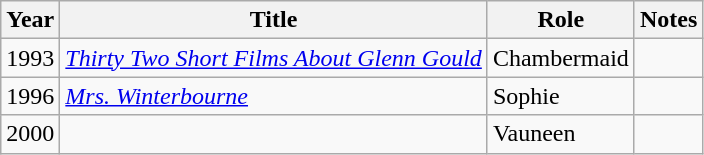<table class="wikitable sortable">
<tr>
<th>Year</th>
<th>Title</th>
<th>Role</th>
<th class="unsortable">Notes</th>
</tr>
<tr>
<td>1993</td>
<td><em><a href='#'>Thirty Two Short Films About Glenn Gould</a></em></td>
<td>Chambermaid</td>
<td></td>
</tr>
<tr>
<td>1996</td>
<td><em><a href='#'>Mrs. Winterbourne</a></em></td>
<td>Sophie</td>
<td></td>
</tr>
<tr>
<td>2000</td>
<td><em></em></td>
<td>Vauneen</td>
<td></td>
</tr>
</table>
